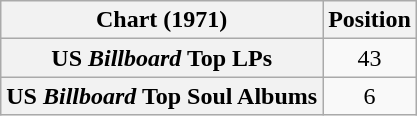<table class="wikitable plainrowheaders" style="text-align:center">
<tr>
<th>Chart (1971)</th>
<th>Position</th>
</tr>
<tr>
<th scope="row">US <em>Billboard</em> Top LPs</th>
<td>43</td>
</tr>
<tr>
<th scope="row">US <em>Billboard</em> Top Soul Albums</th>
<td>6</td>
</tr>
</table>
